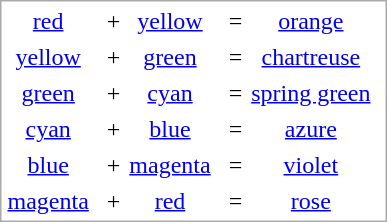<table style="background-color:white; border:1px #aaa solid" cellpadding="2px">
<tr>
<td align="center"><a href='#'>red</a></td>
<td></td>
<td>+</td>
<td align="center"><a href='#'>yellow</a></td>
<td></td>
<td>=</td>
<td align="center"><a href='#'>orange</a></td>
<td></td>
</tr>
<tr>
<td align="center"><a href='#'>yellow</a></td>
<td></td>
<td>+</td>
<td align="center"><a href='#'>green</a></td>
<td></td>
<td>=</td>
<td align="center"><a href='#'>chartreuse</a></td>
<td></td>
</tr>
<tr>
<td align="center"><a href='#'>green</a></td>
<td></td>
<td>+</td>
<td align="center"><a href='#'>cyan</a></td>
<td></td>
<td>=</td>
<td align="center"><a href='#'>spring green</a></td>
<td></td>
</tr>
<tr>
<td align="center"><a href='#'>cyan</a></td>
<td></td>
<td>+</td>
<td align="center"><a href='#'>blue</a></td>
<td></td>
<td>=</td>
<td align="center"><a href='#'>azure</a></td>
<td></td>
</tr>
<tr>
<td align="center"><a href='#'>blue</a></td>
<td></td>
<td>+</td>
<td align="center"><a href='#'>magenta</a></td>
<td></td>
<td>=</td>
<td align="center"><a href='#'>violet</a></td>
<td></td>
</tr>
<tr>
<td align="center"><a href='#'>magenta</a></td>
<td></td>
<td>+</td>
<td align="center"><a href='#'>red</a></td>
<td></td>
<td>=</td>
<td align="center"><a href='#'>rose</a></td>
<td></td>
</tr>
</table>
